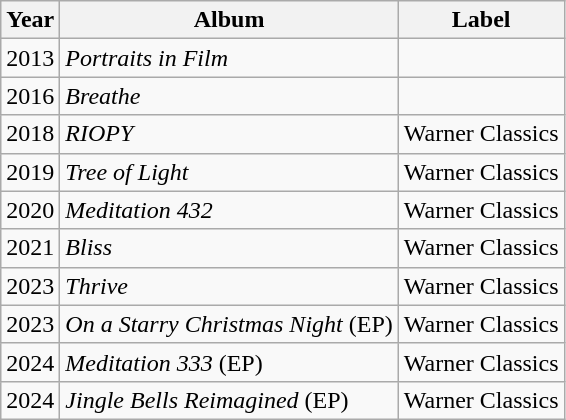<table class="wikitable">
<tr>
<th>Year</th>
<th>Album</th>
<th>Label</th>
</tr>
<tr>
<td>2013</td>
<td><em>Portraits in Film</em></td>
<td></td>
</tr>
<tr>
<td>2016</td>
<td><em>Breathe</em></td>
<td></td>
</tr>
<tr>
<td>2018</td>
<td><em>RIOPY</em></td>
<td>Warner Classics</td>
</tr>
<tr>
<td>2019</td>
<td><em>Tree of Light</em></td>
<td>Warner Classics</td>
</tr>
<tr>
<td>2020</td>
<td><em>Meditation 432</em></td>
<td>Warner Classics</td>
</tr>
<tr>
<td>2021</td>
<td><em>Bliss</em></td>
<td>Warner Classics</td>
</tr>
<tr>
<td>2023</td>
<td><em>Thrive</em></td>
<td>Warner Classics</td>
</tr>
<tr>
<td>2023</td>
<td><em>On a Starry Christmas Night</em> (EP)</td>
<td>Warner Classics</td>
</tr>
<tr>
<td>2024</td>
<td><em>Meditation 333</em> (EP)</td>
<td>Warner Classics</td>
</tr>
<tr>
<td>2024</td>
<td><em>Jingle Bells Reimagined</em> (EP)</td>
<td>Warner Classics</td>
</tr>
</table>
